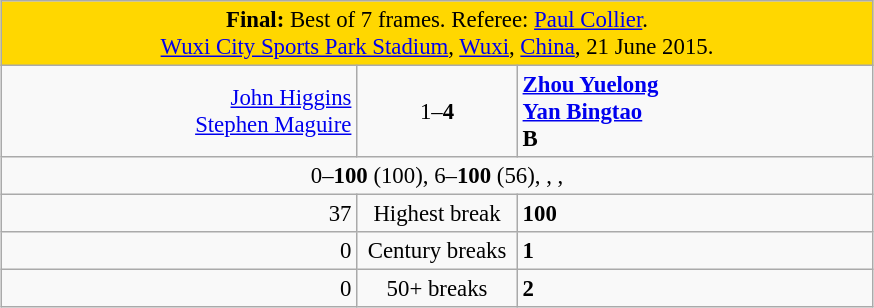<table class="wikitable" style="font-size: 95%; margin: 1em auto 1em auto;">
<tr>
<td colspan="3" align="center" bgcolor="#ffd700"><strong>Final:</strong> Best of 7 frames. Referee: <a href='#'>Paul Collier</a>.<br><a href='#'>Wuxi City Sports Park Stadium</a>, <a href='#'>Wuxi</a>, <a href='#'>China</a>, 21 June 2015.</td>
</tr>
<tr>
<td width="230" align="right"><a href='#'>John Higgins</a><br><a href='#'>Stephen Maguire</a><br></td>
<td width="100" align="center">1–<strong>4</strong></td>
<td width="230" align="left"><strong><a href='#'>Zhou Yuelong</a><br><a href='#'>Yan Bingtao</a><br> B</strong></td>
</tr>
<tr>
<td colspan="3" align="center" style="font-size: 100%">0–<strong>100</strong> (100), 6–<strong>100</strong> (56), , , </td>
</tr>
<tr>
<td align="right">37</td>
<td align="center">Highest break</td>
<td align="left"><strong>100</strong></td>
</tr>
<tr>
<td align="right">0</td>
<td align="center">Century breaks</td>
<td align="left"><strong>1</strong></td>
</tr>
<tr>
<td align="right">0</td>
<td align="center">50+ breaks</td>
<td align="left"><strong>2</strong></td>
</tr>
</table>
